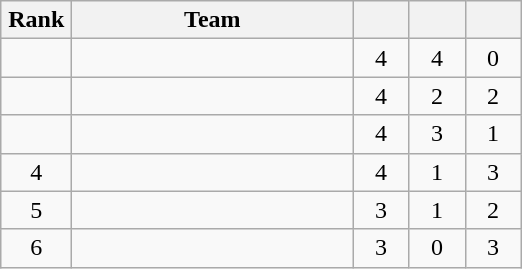<table class="wikitable" style="text-align: center;">
<tr>
<th width=40>Rank</th>
<th width=180>Team</th>
<th width=30></th>
<th width=30></th>
<th width=30></th>
</tr>
<tr>
<td></td>
<td align=left></td>
<td>4</td>
<td>4</td>
<td>0</td>
</tr>
<tr>
<td></td>
<td align=left></td>
<td>4</td>
<td>2</td>
<td>2</td>
</tr>
<tr>
<td></td>
<td align=left></td>
<td>4</td>
<td>3</td>
<td>1</td>
</tr>
<tr>
<td>4</td>
<td align=left></td>
<td>4</td>
<td>1</td>
<td>3</td>
</tr>
<tr>
<td>5</td>
<td align=left></td>
<td>3</td>
<td>1</td>
<td>2</td>
</tr>
<tr>
<td>6</td>
<td align=left></td>
<td>3</td>
<td>0</td>
<td>3</td>
</tr>
</table>
